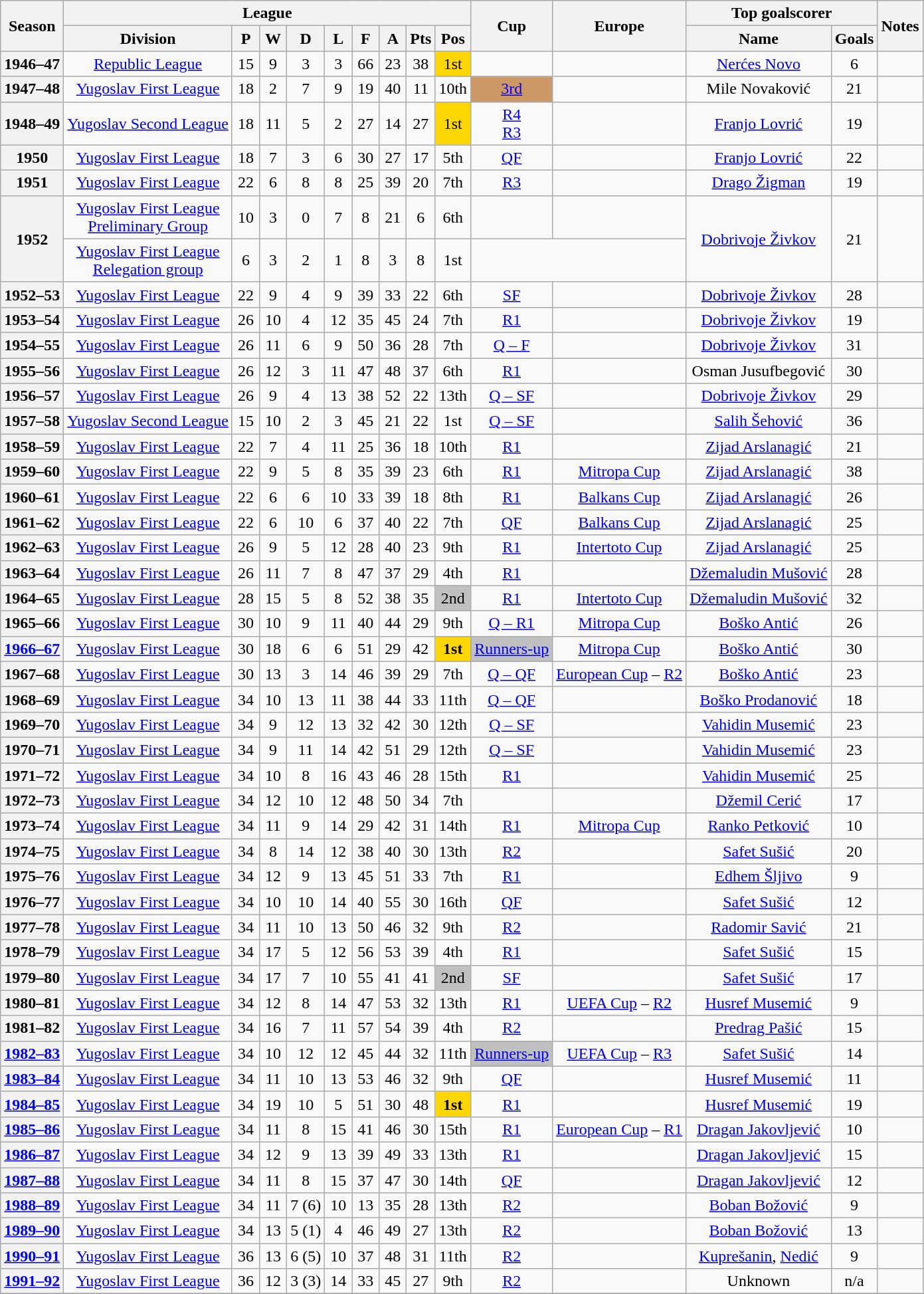<table class="wikitable" style="text-align: center">
<tr>
<th rowspan="2">Season</th>
<th colspan="9">League</th>
<th rowspan="2">Cup</th>
<th rowspan="2">Europe</th>
<th colspan="2">Top goalscorer</th>
<th rowspan="2">Notes</th>
</tr>
<tr>
<th>Division</th>
<th width="20">P</th>
<th width="20">W</th>
<th width="20">D</th>
<th width="20">L</th>
<th width="20">F</th>
<th width="20">A</th>
<th width="20">Pts</th>
<th>Pos</th>
<th>Name</th>
<th>Goals</th>
</tr>
<tr>
<th>1946–47 </th>
<td><a href='#'>Republic League</a></td>
<td>15</td>
<td>9</td>
<td>3</td>
<td>3</td>
<td>66</td>
<td>23</td>
<td>38</td>
<td bgcolor=gold>1st</td>
<td></td>
<td></td>
<td><a href='#'>Nerćes Novo</a></td>
<td>6</td>
<td></td>
</tr>
<tr>
<th>1947–48 </th>
<td><a href='#'>Yugoslav First League</a></td>
<td>18</td>
<td>2</td>
<td>7</td>
<td>9</td>
<td>19</td>
<td>40</td>
<td>11</td>
<td>10th</td>
<td bgcolor="#cc9966"><a href='#'>3rd</a></td>
<td></td>
<td>Mile Novaković</td>
<td>21</td>
<td></td>
</tr>
<tr>
<th>1948–49 </th>
<td><a href='#'>Yugoslav Second League</a></td>
<td>18</td>
<td>11</td>
<td>5</td>
<td>2</td>
<td>27</td>
<td>14</td>
<td>27</td>
<td bgcolor=gold>1st</td>
<td><a href='#'>R4</a><br><a href='#'>R3</a></td>
<td></td>
<td><a href='#'>Franjo Lovrić</a></td>
<td>19</td>
<td></td>
</tr>
<tr>
<th>1950 </th>
<td><a href='#'>Yugoslav First League</a></td>
<td>18</td>
<td>7</td>
<td>3</td>
<td>6</td>
<td>30</td>
<td>27</td>
<td>17</td>
<td bgcolor=>5th</td>
<td><a href='#'>QF</a></td>
<td></td>
<td><a href='#'>Franjo Lovrić</a></td>
<td>22</td>
<td></td>
</tr>
<tr>
<th>1951 </th>
<td><a href='#'>Yugoslav First League</a></td>
<td>22</td>
<td>6</td>
<td>8</td>
<td>8</td>
<td>25</td>
<td>39</td>
<td>20</td>
<td bgcolor=>7th</td>
<td><a href='#'>R3</a></td>
<td></td>
<td><a href='#'>Drago Žigman</a></td>
<td>19</td>
<td></td>
</tr>
<tr>
<th rowspan=2>1952 </th>
<td><a href='#'>Yugoslav First League<br>Preliminary Group</a></td>
<td>10</td>
<td>3</td>
<td>0</td>
<td>7</td>
<td>8</td>
<td>21</td>
<td>6</td>
<td>6th</td>
<td></td>
<td></td>
<td rowspan=2><a href='#'>Dobrivoje Živkov</a></td>
<td rowspan=2>21</td>
<td rowspan=2></td>
</tr>
<tr>
<td><a href='#'>Yugoslav First League<br>Relegation group</a></td>
<td>6</td>
<td>3</td>
<td>2</td>
<td>1</td>
<td>8</td>
<td>3</td>
<td>8</td>
<td bgcolor=>1st</td>
</tr>
<tr>
<th>1952–53 </th>
<td><a href='#'>Yugoslav First League</a></td>
<td>22</td>
<td>9</td>
<td>4</td>
<td>9</td>
<td>39</td>
<td>33</td>
<td>22</td>
<td bgcolor=>6th</td>
<td><a href='#'>SF</a></td>
<td></td>
<td><a href='#'>Dobrivoje Živkov</a></td>
<td>28</td>
<td></td>
</tr>
<tr>
<th>1953–54 </th>
<td><a href='#'>Yugoslav First League</a></td>
<td>26</td>
<td>10</td>
<td>4</td>
<td>12</td>
<td>35</td>
<td>45</td>
<td>24</td>
<td bgcolor=>7th</td>
<td bgcolor=><a href='#'>R1</a></td>
<td></td>
<td><a href='#'>Dobrivoje Živkov</a></td>
<td>19</td>
<td></td>
</tr>
<tr>
<th>1954–55 </th>
<td><a href='#'>Yugoslav First League</a></td>
<td>26</td>
<td>11</td>
<td>6</td>
<td>9</td>
<td>50</td>
<td>36</td>
<td>28</td>
<td bgcolor=>7th</td>
<td><a href='#'>Q – F</a></td>
<td></td>
<td><a href='#'>Dobrivoje Živkov</a></td>
<td>31</td>
<td></td>
</tr>
<tr>
<th>1955–56 </th>
<td><a href='#'>Yugoslav First League</a></td>
<td>26</td>
<td>12</td>
<td>3</td>
<td>11</td>
<td>47</td>
<td>48</td>
<td>37</td>
<td bgcolor=>6th</td>
<td><a href='#'>R1</a></td>
<td></td>
<td>Osman Jusufbegović</td>
<td>30</td>
<td></td>
</tr>
<tr>
<th>1956–57 </th>
<td><a href='#'>Yugoslav First League</a></td>
<td>26</td>
<td>9</td>
<td>4</td>
<td>13</td>
<td>38</td>
<td>52</td>
<td>22</td>
<td bgcolor=>13th</td>
<td><a href='#'>Q – SF</a></td>
<td></td>
<td><a href='#'>Dobrivoje Živkov</a></td>
<td>29</td>
<td></td>
</tr>
<tr>
<th>1957–58 </th>
<td><a href='#'>Yugoslav Second League</a></td>
<td>15</td>
<td>10</td>
<td>2</td>
<td>3</td>
<td>45</td>
<td>21</td>
<td>22</td>
<td>1st</td>
<td bgcolor=><a href='#'>Q – SF</a></td>
<td></td>
<td><a href='#'>Salih Šehović</a></td>
<td>36</td>
<td></td>
</tr>
<tr>
<th>1958–59 </th>
<td><a href='#'>Yugoslav First League</a></td>
<td>22</td>
<td>7</td>
<td>4</td>
<td>11</td>
<td>25</td>
<td>36</td>
<td>18</td>
<td bgcolor=>10th</td>
<td bgcolor=><a href='#'>R1</a></td>
<td></td>
<td><a href='#'>Zijad Arslanagić</a></td>
<td>21</td>
<td></td>
</tr>
<tr>
<th>1959–60 </th>
<td><a href='#'>Yugoslav First League</a></td>
<td>22</td>
<td>9</td>
<td>5</td>
<td>8</td>
<td>35</td>
<td>39</td>
<td>23</td>
<td bgcolor=>6th</td>
<td><a href='#'>R1</a></td>
<td><a href='#'>Mitropa Cup</a></td>
<td><a href='#'>Zijad Arslanagić</a></td>
<td>38</td>
<td></td>
</tr>
<tr>
<th>1960–61 </th>
<td><a href='#'>Yugoslav First League</a></td>
<td>22</td>
<td>6</td>
<td>6</td>
<td>10</td>
<td>33</td>
<td>39</td>
<td>18</td>
<td bgcolor=>8th</td>
<td><a href='#'>R1</a></td>
<td><a href='#'>Balkans Cup</a></td>
<td><a href='#'>Zijad Arslanagić</a></td>
<td>26</td>
<td></td>
</tr>
<tr>
<th>1961–62 </th>
<td><a href='#'>Yugoslav First League</a></td>
<td>22</td>
<td>6</td>
<td>10</td>
<td>6</td>
<td>37</td>
<td>40</td>
<td>22</td>
<td>7th</td>
<td><a href='#'>QF</a></td>
<td><a href='#'>Balkans Cup</a></td>
<td><a href='#'>Zijad Arslanagić</a></td>
<td>25</td>
<td></td>
</tr>
<tr>
<th>1962–63 </th>
<td><a href='#'>Yugoslav First League</a></td>
<td>26</td>
<td>9</td>
<td>5</td>
<td>12</td>
<td>28</td>
<td>40</td>
<td>23</td>
<td>9th</td>
<td><a href='#'>R1</a></td>
<td><a href='#'>Intertoto Cup</a></td>
<td><a href='#'>Zijad Arslanagić</a></td>
<td>25</td>
<td></td>
</tr>
<tr>
<th>1963–64 </th>
<td><a href='#'>Yugoslav First League</a></td>
<td>26</td>
<td>11</td>
<td>7</td>
<td>8</td>
<td>47</td>
<td>37</td>
<td>29</td>
<td bgcolor=>4th</td>
<td bgcolor=><a href='#'>R1</a></td>
<td></td>
<td><a href='#'>Džemaludin Mušović</a></td>
<td>28</td>
<td></td>
</tr>
<tr>
<th>1964–65 </th>
<td><a href='#'>Yugoslav First League</a></td>
<td>28</td>
<td>15</td>
<td>5</td>
<td>8</td>
<td>52</td>
<td>38</td>
<td>35</td>
<td bgcolor=silver>2nd</td>
<td><a href='#'>R1</a></td>
<td><a href='#'>Intertoto Cup</a></td>
<td><a href='#'>Džemaludin Mušović</a></td>
<td>32</td>
<td></td>
</tr>
<tr>
<th>1965–66 </th>
<td><a href='#'>Yugoslav First League</a></td>
<td>30</td>
<td>10</td>
<td>9</td>
<td>11</td>
<td>40</td>
<td>44</td>
<td>29</td>
<td>9th</td>
<td><a href='#'>Q – R1</a></td>
<td><a href='#'>Mitropa Cup</a></td>
<td><a href='#'>Boško Antić</a></td>
<td>26</td>
<td></td>
</tr>
<tr>
<th><a href='#'>1966–67</a></th>
<td><a href='#'>Yugoslav First League</a></td>
<td>30</td>
<td>18</td>
<td>6</td>
<td>6</td>
<td>51</td>
<td>29</td>
<td>42</td>
<td bgcolor=gold><strong>1st</strong></td>
<td bgcolor=silver><a href='#'>Runners-up</a></td>
<td><a href='#'>Mitropa Cup</a></td>
<td><a href='#'>Boško Antić</a></td>
<td>30</td>
<td></td>
</tr>
<tr>
<th>1967–68 </th>
<td><a href='#'>Yugoslav First League</a></td>
<td>30</td>
<td>13</td>
<td>3</td>
<td>14</td>
<td>46</td>
<td>39</td>
<td>29</td>
<td bgcolor=>7th</td>
<td bgcolor=><a href='#'>Q – QF</a></td>
<td><a href='#'>European Cup</a> – <a href='#'>R2</a></td>
<td><a href='#'>Boško Antić</a></td>
<td>23</td>
<td></td>
</tr>
<tr>
<th>1968–69 </th>
<td><a href='#'>Yugoslav First League</a></td>
<td>34</td>
<td>10</td>
<td>13</td>
<td>11</td>
<td>38</td>
<td>44</td>
<td>33</td>
<td bgcolor=>11th</td>
<td><a href='#'>Q – QF</a></td>
<td></td>
<td><a href='#'>Boško Prodanović</a></td>
<td>18</td>
<td></td>
</tr>
<tr>
<th>1969–70 </th>
<td><a href='#'>Yugoslav First League</a></td>
<td>34</td>
<td>9</td>
<td>12</td>
<td>13</td>
<td>32</td>
<td>42</td>
<td>30</td>
<td bgcolor=>12th</td>
<td bgcolor=><a href='#'>Q – SF</a></td>
<td></td>
<td><a href='#'>Vahidin Musemić</a></td>
<td>23</td>
<td></td>
</tr>
<tr>
<th>1970–71 </th>
<td><a href='#'>Yugoslav First League</a></td>
<td>34</td>
<td>9</td>
<td>11</td>
<td>14</td>
<td>42</td>
<td>51</td>
<td>29</td>
<td>12th</td>
<td bgcolor=><a href='#'>Q – SF</a></td>
<td></td>
<td><a href='#'>Vahidin Musemić</a></td>
<td>23</td>
<td></td>
</tr>
<tr>
<th>1971–72 </th>
<td><a href='#'>Yugoslav First League</a></td>
<td>34</td>
<td>10</td>
<td>8</td>
<td>16</td>
<td>43</td>
<td>46</td>
<td>28</td>
<td bgcolor=>15th</td>
<td><a href='#'>R1</a></td>
<td></td>
<td><a href='#'>Vahidin Musemić</a></td>
<td>25</td>
<td></td>
</tr>
<tr>
<th>1972–73 </th>
<td><a href='#'>Yugoslav First League</a></td>
<td>34</td>
<td>12</td>
<td>10</td>
<td>12</td>
<td>48</td>
<td>50</td>
<td>34</td>
<td bgcolor=>7th</td>
<td></td>
<td></td>
<td><a href='#'>Džemil Cerić</a></td>
<td>17</td>
<td></td>
</tr>
<tr>
<th>1973–74 </th>
<td><a href='#'>Yugoslav First League</a></td>
<td>34</td>
<td>11</td>
<td>9</td>
<td>14</td>
<td>29</td>
<td>42</td>
<td>31</td>
<td bgcolor=>14th</td>
<td><a href='#'>R1</a></td>
<td><a href='#'>Mitropa Cup</a></td>
<td><a href='#'>Ranko Petković</a></td>
<td>10</td>
<td></td>
</tr>
<tr>
<th>1974–75 </th>
<td><a href='#'>Yugoslav First League</a></td>
<td>34</td>
<td>8</td>
<td>14</td>
<td>12</td>
<td>38</td>
<td>40</td>
<td>30</td>
<td bgcolor=>13th</td>
<td><a href='#'>R2</a></td>
<td></td>
<td><a href='#'>Safet Sušić</a></td>
<td>20</td>
<td></td>
</tr>
<tr>
<th>1975–76 </th>
<td><a href='#'>Yugoslav First League</a></td>
<td>34</td>
<td>12</td>
<td>9</td>
<td>13</td>
<td>45</td>
<td>51</td>
<td>33</td>
<td>7th</td>
<td><a href='#'>R1</a></td>
<td></td>
<td><a href='#'>Edhem Šljivo</a></td>
<td>9</td>
<td></td>
</tr>
<tr>
<th>1976–77 </th>
<td><a href='#'>Yugoslav First League</a></td>
<td>34</td>
<td>10</td>
<td>10</td>
<td>14</td>
<td>40</td>
<td>55</td>
<td>30</td>
<td bgcolor=>16th</td>
<td><a href='#'>QF</a></td>
<td></td>
<td><a href='#'>Safet Sušić</a></td>
<td>12</td>
<td></td>
</tr>
<tr>
<th>1977–78 </th>
<td><a href='#'>Yugoslav First League</a></td>
<td>34</td>
<td>11</td>
<td>10</td>
<td>13</td>
<td>50</td>
<td>46</td>
<td>32</td>
<td bgcolor=>9th</td>
<td><a href='#'>R2</a></td>
<td></td>
<td><a href='#'>Radomir Savić</a></td>
<td>21</td>
<td></td>
</tr>
<tr>
<th>1978–79 </th>
<td><a href='#'>Yugoslav First League</a></td>
<td>34</td>
<td>17</td>
<td>5</td>
<td>12</td>
<td>56</td>
<td>53</td>
<td>39</td>
<td bgcolor=>4th</td>
<td><a href='#'>R1</a></td>
<td></td>
<td><a href='#'>Safet Sušić</a></td>
<td>15</td>
<td></td>
</tr>
<tr>
<th>1979–80 </th>
<td><a href='#'>Yugoslav First League</a></td>
<td>34</td>
<td>17</td>
<td>7</td>
<td>10</td>
<td>55</td>
<td>41</td>
<td>41</td>
<td bgcolor=silver>2nd</td>
<td bgcolor=><a href='#'>SF</a></td>
<td></td>
<td><a href='#'>Safet Sušić</a></td>
<td>17</td>
<td></td>
</tr>
<tr>
<th>1980–81 </th>
<td><a href='#'>Yugoslav First League</a></td>
<td>34</td>
<td>12</td>
<td>8</td>
<td>14</td>
<td>47</td>
<td>53</td>
<td>32</td>
<td bgcolor=>13th</td>
<td><a href='#'>R1</a></td>
<td><a href='#'>UEFA Cup</a> – <a href='#'>R2</a></td>
<td><a href='#'>Husref Musemić</a></td>
<td>9</td>
<td></td>
</tr>
<tr>
<th>1981–82 </th>
<td><a href='#'>Yugoslav First League</a></td>
<td>34</td>
<td>16</td>
<td>7</td>
<td>11</td>
<td>57</td>
<td>54</td>
<td>39</td>
<td bgcolor=>4th</td>
<td bgcolor=><a href='#'>R2</a></td>
<td></td>
<td><a href='#'>Predrag Pašić</a></td>
<td>15</td>
<td></td>
</tr>
<tr>
<th><a href='#'>1982–83</a></th>
<td><a href='#'>Yugoslav First League</a></td>
<td>34</td>
<td>10</td>
<td>12</td>
<td>12</td>
<td>45</td>
<td>44</td>
<td>32</td>
<td bgcolor=>11th</td>
<td bgcolor=silver><a href='#'>Runners-up</a></td>
<td><a href='#'>UEFA Cup</a> – <a href='#'>R3</a></td>
<td><a href='#'>Safet Sušić</a></td>
<td>14</td>
<td></td>
</tr>
<tr>
<th><a href='#'>1983–84</a></th>
<td><a href='#'>Yugoslav First League</a></td>
<td>34</td>
<td>11</td>
<td>10</td>
<td>13</td>
<td>53</td>
<td>46</td>
<td>32</td>
<td bgcolor=>9th</td>
<td bgcolor=><a href='#'>QF</a></td>
<td></td>
<td><a href='#'>Husref Musemić</a></td>
<td>11</td>
<td></td>
</tr>
<tr>
<th><a href='#'>1984–85</a></th>
<td><a href='#'>Yugoslav First League</a></td>
<td>34</td>
<td>19</td>
<td>10</td>
<td>5</td>
<td>51</td>
<td>30</td>
<td>48</td>
<td bgcolor=gold><strong>1st</strong></td>
<td bgcolor=><a href='#'>R1</a></td>
<td></td>
<td><a href='#'>Husref Musemić</a></td>
<td>19</td>
<td></td>
</tr>
<tr>
<th><a href='#'>1985–86</a></th>
<td><a href='#'>Yugoslav First League</a></td>
<td>34</td>
<td>11</td>
<td>8</td>
<td>15</td>
<td>41</td>
<td>46</td>
<td>30</td>
<td bgcolor=>15th</td>
<td><a href='#'>R1</a></td>
<td><a href='#'>European Cup</a> – <a href='#'>R1</a></td>
<td><a href='#'>Dragan Jakovljević</a></td>
<td>10</td>
<td></td>
</tr>
<tr>
<th><a href='#'>1986–87</a></th>
<td><a href='#'>Yugoslav First League</a></td>
<td>34</td>
<td>12</td>
<td>9</td>
<td>13</td>
<td>39</td>
<td>49</td>
<td>33</td>
<td bgcolor=>13th</td>
<td><a href='#'>R1</a></td>
<td></td>
<td><a href='#'>Dragan Jakovljević</a></td>
<td>15</td>
<td></td>
</tr>
<tr>
<th><a href='#'>1987–88</a></th>
<td><a href='#'>Yugoslav First League</a></td>
<td>34</td>
<td>11</td>
<td>8</td>
<td>15</td>
<td>37</td>
<td>47</td>
<td>30</td>
<td bgcolor=>14th</td>
<td bgcolor=><a href='#'>QF</a></td>
<td></td>
<td><a href='#'>Dragan Jakovljević</a></td>
<td>12</td>
<td></td>
</tr>
<tr>
<th><a href='#'>1988–89</a></th>
<td><a href='#'>Yugoslav First League</a></td>
<td>34</td>
<td>11</td>
<td>7 (6)</td>
<td>10</td>
<td>13</td>
<td>35</td>
<td>28</td>
<td bgcolor=>13th</td>
<td><a href='#'>R2</a></td>
<td></td>
<td><a href='#'>Boban Božović</a></td>
<td>9</td>
<td></td>
</tr>
<tr>
<th><a href='#'>1989–90</a></th>
<td><a href='#'>Yugoslav First League</a></td>
<td>34</td>
<td>13</td>
<td>5 (1)</td>
<td>4</td>
<td>46</td>
<td>49</td>
<td>27</td>
<td bgcolor=>13th</td>
<td bgcolor=><a href='#'>R2</a></td>
<td></td>
<td><a href='#'>Boban Božović</a></td>
<td>13</td>
<td></td>
</tr>
<tr>
<th><a href='#'>1990–91</a></th>
<td><a href='#'>Yugoslav First League</a></td>
<td>36</td>
<td>13</td>
<td>6 (5)</td>
<td>10</td>
<td>37</td>
<td>48</td>
<td>31</td>
<td bgcolor=>11th</td>
<td bgcolor=><a href='#'>R2</a></td>
<td></td>
<td><a href='#'>Kuprešanin</a>, <a href='#'>Nedić</a></td>
<td>9</td>
<td></td>
</tr>
<tr>
<th><a href='#'>1991–92</a></th>
<td><a href='#'>Yugoslav First League</a></td>
<td>36</td>
<td>12</td>
<td>3 (3)</td>
<td>14</td>
<td>33</td>
<td>45</td>
<td>27</td>
<td bgcolor=>9th</td>
<td bgcolor=><a href='#'>R2</a></td>
<td></td>
<td>Unknown</td>
<td>n/a</td>
<td>  </td>
</tr>
<tr>
</tr>
</table>
